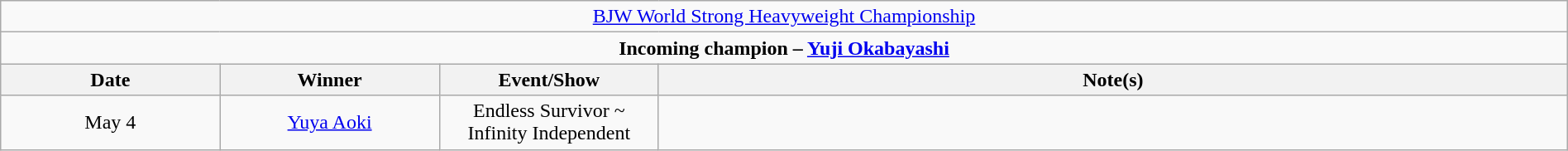<table class="wikitable" style="text-align:center; width:100%;">
<tr>
<td colspan="5" style="text-align: center;"><a href='#'>BJW World Strong Heavyweight Championship</a></td>
</tr>
<tr>
<td colspan="5" style="text-align: center;"><strong>Incoming champion – <a href='#'>Yuji Okabayashi</a></strong></td>
</tr>
<tr>
<th width=14%>Date</th>
<th width=14%>Winner</th>
<th width=14%>Event/Show</th>
<th width=58%>Note(s)</th>
</tr>
<tr>
<td>May 4</td>
<td><a href='#'>Yuya Aoki</a></td>
<td>Endless Survivor ~ Infinity Independent</td>
<td></td>
</tr>
</table>
